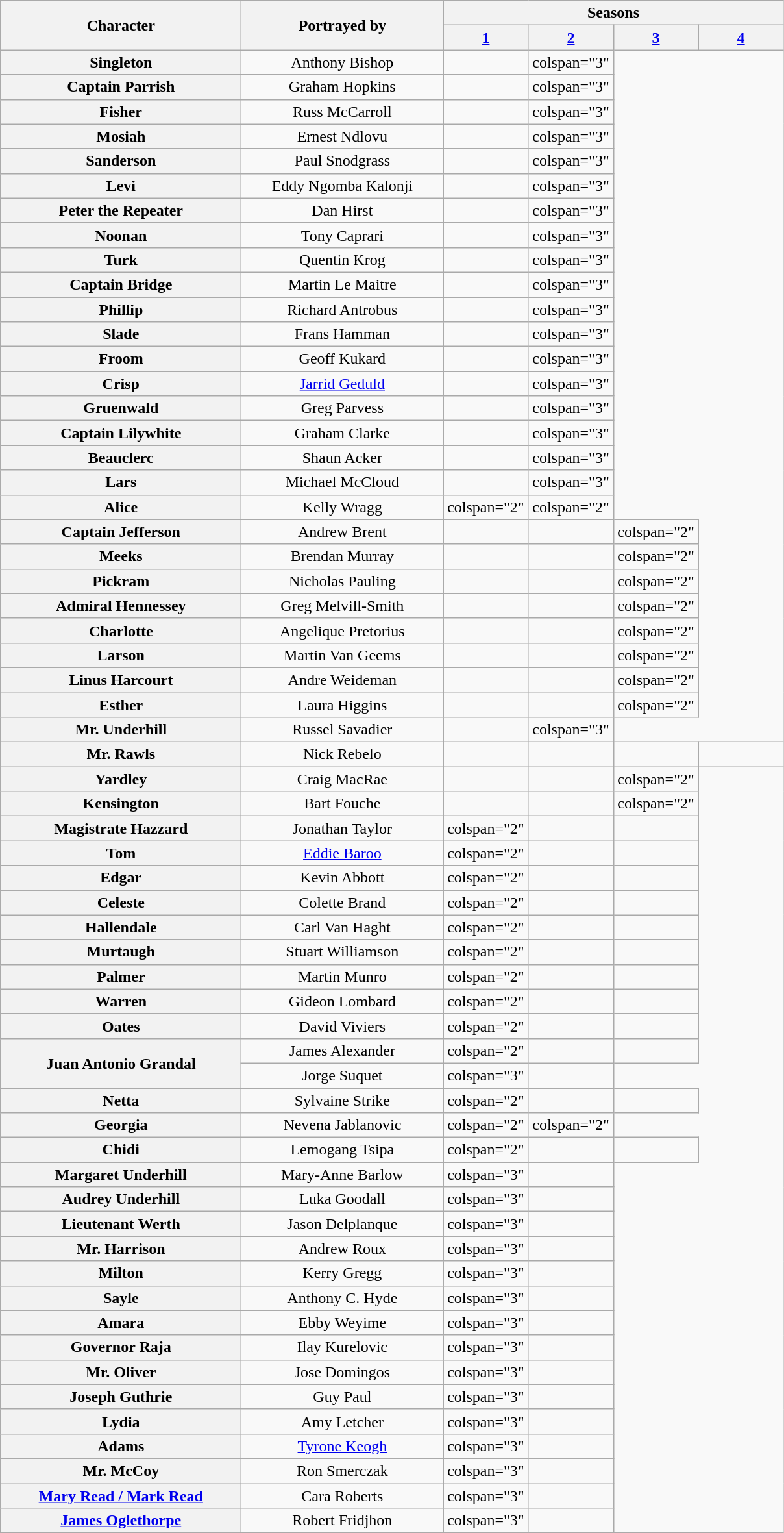<table class="wikitable" style="text-align: center;">
<tr>
<th rowspan="2" style="width:240px;">Character</th>
<th rowspan="2" style="width:200px;">Portrayed by</th>
<th colspan="4">Seasons</th>
</tr>
<tr>
<th style="width:80px;"><a href='#'>1</a></th>
<th style="width:80px;"><a href='#'>2</a></th>
<th style="width:80px;"><a href='#'>3</a></th>
<th style="width:80px;"><a href='#'>4</a></th>
</tr>
<tr>
<th>Singleton</th>
<td>Anthony Bishop</td>
<td></td>
<td>colspan="3" </td>
</tr>
<tr>
<th>Captain Parrish</th>
<td>Graham Hopkins</td>
<td></td>
<td>colspan="3" </td>
</tr>
<tr>
<th>Fisher</th>
<td>Russ McCarroll</td>
<td></td>
<td>colspan="3" </td>
</tr>
<tr>
<th>Mosiah</th>
<td>Ernest Ndlovu</td>
<td></td>
<td>colspan="3" </td>
</tr>
<tr>
<th>Sanderson</th>
<td>Paul Snodgrass</td>
<td></td>
<td>colspan="3" </td>
</tr>
<tr>
<th>Levi</th>
<td>Eddy Ngomba Kalonji</td>
<td></td>
<td>colspan="3" </td>
</tr>
<tr>
<th>Peter the Repeater</th>
<td>Dan Hirst</td>
<td></td>
<td>colspan="3" </td>
</tr>
<tr>
<th>Noonan</th>
<td>Tony Caprari</td>
<td></td>
<td>colspan="3" </td>
</tr>
<tr>
<th>Turk</th>
<td>Quentin Krog</td>
<td></td>
<td>colspan="3" </td>
</tr>
<tr>
<th>Captain Bridge</th>
<td>Martin Le Maitre</td>
<td></td>
<td>colspan="3" </td>
</tr>
<tr>
<th>Phillip</th>
<td>Richard Antrobus</td>
<td></td>
<td>colspan="3" </td>
</tr>
<tr>
<th>Slade</th>
<td>Frans Hamman</td>
<td></td>
<td>colspan="3" </td>
</tr>
<tr>
<th>Froom</th>
<td>Geoff Kukard</td>
<td></td>
<td>colspan="3" </td>
</tr>
<tr>
<th>Crisp</th>
<td><a href='#'>Jarrid Geduld</a></td>
<td></td>
<td>colspan="3" </td>
</tr>
<tr>
<th>Gruenwald</th>
<td>Greg Parvess</td>
<td></td>
<td>colspan="3" </td>
</tr>
<tr>
<th>Captain Lilywhite</th>
<td>Graham Clarke</td>
<td></td>
<td>colspan="3" </td>
</tr>
<tr>
<th>Beauclerc</th>
<td>Shaun Acker</td>
<td></td>
<td>colspan="3" </td>
</tr>
<tr>
<th>Lars</th>
<td>Michael McCloud</td>
<td></td>
<td>colspan="3" </td>
</tr>
<tr>
<th>Alice</th>
<td>Kelly Wragg</td>
<td>colspan="2" </td>
<td>colspan="2" </td>
</tr>
<tr>
<th>Captain Jefferson</th>
<td>Andrew Brent</td>
<td></td>
<td></td>
<td>colspan="2" </td>
</tr>
<tr>
<th>Meeks</th>
<td>Brendan Murray</td>
<td></td>
<td></td>
<td>colspan="2" </td>
</tr>
<tr>
<th>Pickram</th>
<td>Nicholas Pauling</td>
<td></td>
<td></td>
<td>colspan="2" </td>
</tr>
<tr>
<th>Admiral Hennessey</th>
<td>Greg Melvill-Smith</td>
<td></td>
<td></td>
<td>colspan="2" </td>
</tr>
<tr>
<th>Charlotte</th>
<td>Angelique Pretorius</td>
<td></td>
<td></td>
<td>colspan="2" </td>
</tr>
<tr>
<th>Larson</th>
<td>Martin Van Geems</td>
<td></td>
<td></td>
<td>colspan="2" </td>
</tr>
<tr>
<th>Linus Harcourt</th>
<td>Andre Weideman</td>
<td></td>
<td></td>
<td>colspan="2" </td>
</tr>
<tr>
<th>Esther</th>
<td>Laura Higgins</td>
<td></td>
<td></td>
<td>colspan="2" </td>
</tr>
<tr>
<th>Mr. Underhill</th>
<td>Russel Savadier</td>
<td></td>
<td>colspan="3" </td>
</tr>
<tr>
<th>Mr. Rawls</th>
<td>Nick Rebelo</td>
<td></td>
<td></td>
<td></td>
<td></td>
</tr>
<tr>
<th>Yardley</th>
<td>Craig MacRae</td>
<td></td>
<td></td>
<td>colspan="2" </td>
</tr>
<tr>
<th>Kensington</th>
<td>Bart Fouche</td>
<td></td>
<td></td>
<td>colspan="2" </td>
</tr>
<tr>
<th>Magistrate Hazzard</th>
<td>Jonathan Taylor</td>
<td>colspan="2" </td>
<td></td>
<td></td>
</tr>
<tr>
<th>Tom</th>
<td><a href='#'>Eddie Baroo</a></td>
<td>colspan="2" </td>
<td></td>
<td></td>
</tr>
<tr>
<th>Edgar</th>
<td>Kevin Abbott</td>
<td>colspan="2" </td>
<td></td>
<td></td>
</tr>
<tr>
<th>Celeste</th>
<td>Colette Brand</td>
<td>colspan="2" </td>
<td></td>
<td></td>
</tr>
<tr>
<th>Hallendale</th>
<td>Carl Van Haght</td>
<td>colspan="2" </td>
<td></td>
<td></td>
</tr>
<tr>
<th>Murtaugh</th>
<td>Stuart Williamson</td>
<td>colspan="2" </td>
<td></td>
<td></td>
</tr>
<tr>
<th>Palmer</th>
<td>Martin Munro</td>
<td>colspan="2" </td>
<td></td>
<td></td>
</tr>
<tr>
<th>Warren</th>
<td>Gideon Lombard</td>
<td>colspan="2" </td>
<td></td>
<td></td>
</tr>
<tr>
<th>Oates</th>
<td>David Viviers</td>
<td>colspan="2" </td>
<td></td>
<td></td>
</tr>
<tr>
<th rowspan="2">Juan Antonio Grandal</th>
<td>James Alexander</td>
<td>colspan="2" </td>
<td></td>
<td></td>
</tr>
<tr>
<td>Jorge Suquet</td>
<td>colspan="3" </td>
<td></td>
</tr>
<tr>
<th>Netta</th>
<td>Sylvaine Strike</td>
<td>colspan="2" </td>
<td></td>
<td></td>
</tr>
<tr>
<th>Georgia</th>
<td>Nevena Jablanovic</td>
<td>colspan="2" </td>
<td>colspan="2" </td>
</tr>
<tr>
<th>Chidi</th>
<td>Lemogang Tsipa</td>
<td>colspan="2" </td>
<td></td>
<td></td>
</tr>
<tr>
<th>Margaret Underhill</th>
<td>Mary-Anne Barlow</td>
<td>colspan="3" </td>
<td></td>
</tr>
<tr>
<th>Audrey Underhill</th>
<td>Luka Goodall</td>
<td>colspan="3" </td>
<td></td>
</tr>
<tr>
<th>Lieutenant Werth</th>
<td>Jason Delplanque</td>
<td>colspan="3" </td>
<td></td>
</tr>
<tr>
<th>Mr. Harrison</th>
<td>Andrew Roux</td>
<td>colspan="3" </td>
<td></td>
</tr>
<tr>
<th>Milton</th>
<td>Kerry Gregg</td>
<td>colspan="3" </td>
<td></td>
</tr>
<tr>
<th>Sayle</th>
<td>Anthony C. Hyde</td>
<td>colspan="3" </td>
<td></td>
</tr>
<tr>
<th>Amara</th>
<td>Ebby Weyime</td>
<td>colspan="3" </td>
<td></td>
</tr>
<tr>
<th>Governor Raja</th>
<td>Ilay Kurelovic</td>
<td>colspan="3" </td>
<td></td>
</tr>
<tr>
<th>Mr. Oliver</th>
<td>Jose Domingos</td>
<td>colspan="3" </td>
<td></td>
</tr>
<tr>
<th>Joseph Guthrie</th>
<td>Guy Paul</td>
<td>colspan="3" </td>
<td></td>
</tr>
<tr>
<th>Lydia</th>
<td>Amy Letcher</td>
<td>colspan="3" </td>
<td></td>
</tr>
<tr>
<th>Adams</th>
<td><a href='#'>Tyrone Keogh</a></td>
<td>colspan="3" </td>
<td></td>
</tr>
<tr>
<th>Mr. McCoy</th>
<td>Ron Smerczak</td>
<td>colspan="3" </td>
<td></td>
</tr>
<tr>
<th><a href='#'>Mary Read / Mark Read</a></th>
<td>Cara Roberts</td>
<td>colspan="3" </td>
<td></td>
</tr>
<tr>
<th><a href='#'>James Oglethorpe</a></th>
<td>Robert Fridjhon</td>
<td>colspan="3" </td>
<td></td>
</tr>
<tr>
</tr>
</table>
